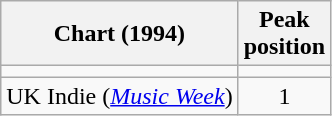<table class="wikitable">
<tr>
<th align="center">Chart (1994)</th>
<th align="center">Peak<br>position</th>
</tr>
<tr>
<td></td>
</tr>
<tr>
<td>UK Indie (<em><a href='#'>Music Week</a></em>)</td>
<td align=center>1</td>
</tr>
</table>
